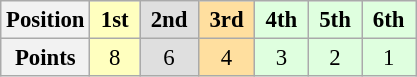<table class="wikitable" style="font-size:95%; text-align:center">
<tr>
<th>Position</th>
<td style="background:#ffffbf;"> <strong>1st</strong> </td>
<td style="background:#dfdfdf;"> <strong>2nd</strong> </td>
<td style="background:#ffdf9f;"> <strong>3rd</strong> </td>
<td style="background:#dfffdf;"> <strong>4th</strong> </td>
<td style="background:#dfffdf;"> <strong>5th</strong> </td>
<td style="background:#dfffdf;"> <strong>6th</strong> </td>
</tr>
<tr>
<th>Points</th>
<td style="background:#ffffbf;">8</td>
<td style="background:#dfdfdf;">6</td>
<td style="background:#ffdf9f;">4</td>
<td style="background:#dfffdf;">3</td>
<td style="background:#dfffdf;">2</td>
<td style="background:#dfffdf;">1</td>
</tr>
</table>
